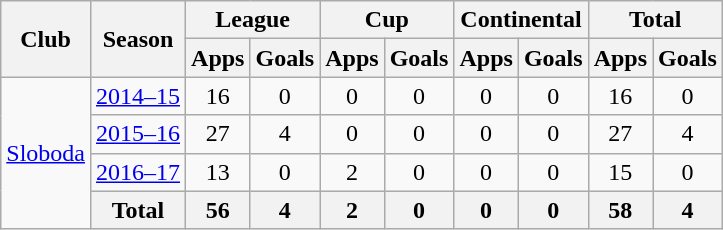<table class="wikitable" style="text-align:center">
<tr>
<th rowspan="2">Club</th>
<th rowspan="2">Season</th>
<th colspan="2">League</th>
<th colspan="2">Cup</th>
<th colspan="2">Continental</th>
<th colspan="2">Total</th>
</tr>
<tr>
<th>Apps</th>
<th>Goals</th>
<th>Apps</th>
<th>Goals</th>
<th>Apps</th>
<th>Goals</th>
<th>Apps</th>
<th>Goals</th>
</tr>
<tr>
<td rowspan="4"><a href='#'>Sloboda</a></td>
<td><a href='#'>2014–15</a></td>
<td>16</td>
<td>0</td>
<td>0</td>
<td>0</td>
<td>0</td>
<td>0</td>
<td>16</td>
<td>0</td>
</tr>
<tr>
<td><a href='#'>2015–16</a></td>
<td>27</td>
<td>4</td>
<td>0</td>
<td>0</td>
<td>0</td>
<td>0</td>
<td>27</td>
<td>4</td>
</tr>
<tr>
<td><a href='#'>2016–17</a></td>
<td>13</td>
<td>0</td>
<td>2</td>
<td>0</td>
<td>0</td>
<td>0</td>
<td>15</td>
<td>0</td>
</tr>
<tr>
<th>Total</th>
<th>56</th>
<th>4</th>
<th>2</th>
<th>0</th>
<th>0</th>
<th>0</th>
<th>58</th>
<th>4</th>
</tr>
</table>
